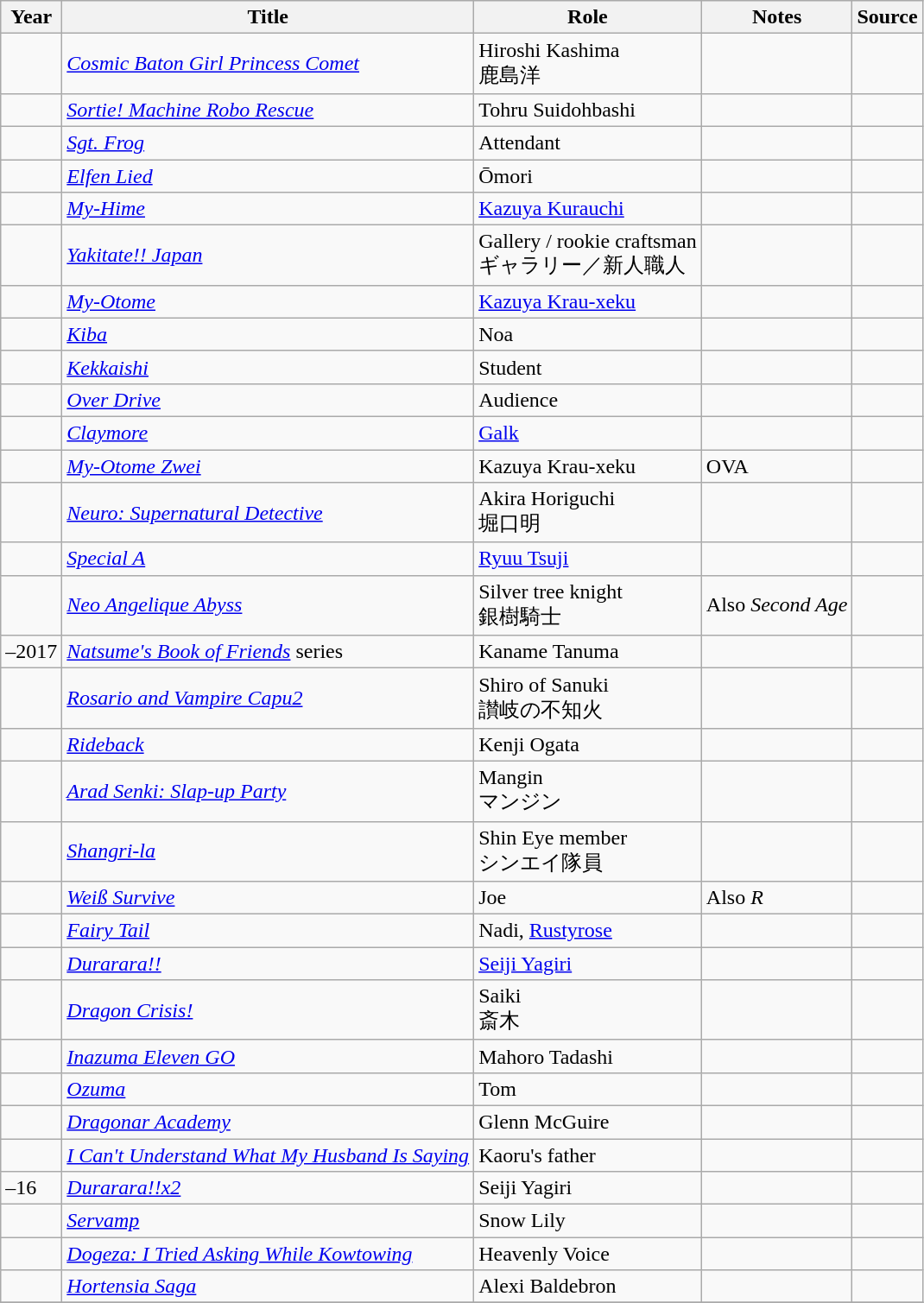<table class="wikitable sortable plainrowheaders">
<tr>
<th>Year</th>
<th>Title</th>
<th>Role</th>
<th class="unsortable">Notes</th>
<th class="unsortable">Source</th>
</tr>
<tr>
<td></td>
<td><em><a href='#'>Cosmic Baton Girl Princess Comet</a></em></td>
<td>Hiroshi Kashima<br>鹿島洋</td>
<td></td>
<td></td>
</tr>
<tr>
<td></td>
<td><em><a href='#'>Sortie! Machine Robo Rescue</a></em></td>
<td>Tohru Suidohbashi </td>
<td></td>
<td></td>
</tr>
<tr>
<td></td>
<td><em><a href='#'>Sgt. Frog</a></em></td>
<td>Attendant</td>
<td></td>
<td></td>
</tr>
<tr>
<td></td>
<td><em><a href='#'>Elfen Lied</a></em></td>
<td>Ōmori</td>
<td></td>
<td></td>
</tr>
<tr>
<td></td>
<td><em><a href='#'>My-Hime</a></em></td>
<td><a href='#'>Kazuya Kurauchi</a></td>
<td></td>
<td></td>
</tr>
<tr>
<td></td>
<td><em><a href='#'>Yakitate!! Japan</a></em></td>
<td>Gallery / rookie craftsman<br>ギャラリー／新人職人</td>
<td></td>
<td></td>
</tr>
<tr>
<td></td>
<td><em><a href='#'>My-Otome</a></em></td>
<td><a href='#'>Kazuya Krau-xeku</a></td>
<td></td>
<td></td>
</tr>
<tr>
<td></td>
<td><em><a href='#'>Kiba</a></em></td>
<td>Noa</td>
<td></td>
<td></td>
</tr>
<tr>
<td></td>
<td><em><a href='#'>Kekkaishi</a></em></td>
<td>Student</td>
<td></td>
<td></td>
</tr>
<tr>
<td></td>
<td><em><a href='#'>Over Drive</a></em></td>
<td>Audience</td>
<td></td>
<td></td>
</tr>
<tr>
<td></td>
<td><em><a href='#'>Claymore</a></em></td>
<td><a href='#'>Galk</a></td>
<td></td>
<td></td>
</tr>
<tr>
<td></td>
<td><em><a href='#'>My-Otome Zwei</a></em></td>
<td>Kazuya Krau-xeku</td>
<td>OVA</td>
<td></td>
</tr>
<tr>
<td></td>
<td><em><a href='#'>Neuro: Supernatural Detective</a></em></td>
<td>Akira Horiguchi<br>堀口明</td>
<td></td>
<td></td>
</tr>
<tr>
<td></td>
<td><em><a href='#'>Special A</a></em></td>
<td><a href='#'>Ryuu Tsuji</a></td>
<td></td>
<td></td>
</tr>
<tr>
<td></td>
<td><em><a href='#'>Neo Angelique Abyss</a></em></td>
<td>Silver tree knight<br>銀樹騎士</td>
<td>Also <em>Second Age</em></td>
<td></td>
</tr>
<tr>
<td>–2017</td>
<td><em><a href='#'>Natsume's Book of Friends</a></em> series</td>
<td>Kaname Tanuma</td>
<td></td>
<td></td>
</tr>
<tr>
<td></td>
<td><em><a href='#'>Rosario and Vampire Capu2</a></em></td>
<td>Shiro of Sanuki<br>讃岐の不知火</td>
<td></td>
<td></td>
</tr>
<tr>
<td></td>
<td><em><a href='#'>Rideback</a></em></td>
<td>Kenji Ogata</td>
<td></td>
<td></td>
</tr>
<tr>
<td></td>
<td><em><a href='#'>Arad Senki: Slap-up Party</a></em></td>
<td>Mangin<br>マンジン</td>
<td></td>
<td></td>
</tr>
<tr>
<td></td>
<td><em><a href='#'>Shangri-la</a></em></td>
<td>Shin Eye member<br>シンエイ隊員</td>
<td></td>
<td></td>
</tr>
<tr>
<td></td>
<td><em><a href='#'>Weiß Survive</a></em></td>
<td>Joe</td>
<td>Also <em>R</em></td>
<td></td>
</tr>
<tr>
<td></td>
<td><em><a href='#'>Fairy Tail</a></em></td>
<td>Nadi, <a href='#'>Rustyrose</a></td>
<td></td>
<td></td>
</tr>
<tr>
<td></td>
<td><em><a href='#'>Durarara!!</a></em></td>
<td><a href='#'>Seiji Yagiri</a></td>
<td></td>
<td></td>
</tr>
<tr>
<td></td>
<td><em><a href='#'>Dragon Crisis!</a></em></td>
<td>Saiki<br>斎木</td>
<td></td>
<td></td>
</tr>
<tr>
<td></td>
<td><em><a href='#'>Inazuma Eleven GO</a></em></td>
<td>Mahoro Tadashi</td>
<td></td>
<td></td>
</tr>
<tr>
<td></td>
<td><em><a href='#'>Ozuma</a></em></td>
<td>Tom</td>
<td></td>
<td></td>
</tr>
<tr>
<td></td>
<td><em><a href='#'>Dragonar Academy</a></em></td>
<td>Glenn McGuire</td>
<td></td>
<td></td>
</tr>
<tr>
<td></td>
<td><em><a href='#'>I Can't Understand What My Husband Is Saying</a></em></td>
<td>Kaoru's father</td>
<td></td>
<td></td>
</tr>
<tr>
<td>–16</td>
<td><em><a href='#'>Durarara!!x2</a></em></td>
<td>Seiji Yagiri</td>
<td></td>
<td></td>
</tr>
<tr>
<td></td>
<td><em><a href='#'>Servamp</a></em></td>
<td>Snow Lily</td>
<td></td>
<td></td>
</tr>
<tr>
<td></td>
<td><em><a href='#'>Dogeza: I Tried Asking While Kowtowing</a></em></td>
<td>Heavenly Voice</td>
<td></td>
<td></td>
</tr>
<tr>
<td></td>
<td><em><a href='#'>Hortensia Saga</a></em></td>
<td>Alexi Baldebron</td>
<td></td>
<td></td>
</tr>
<tr>
</tr>
</table>
